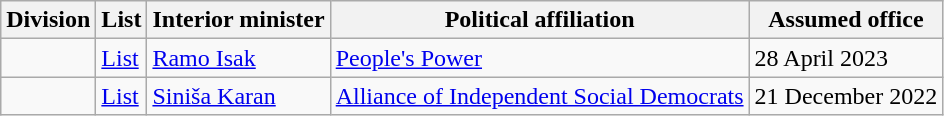<table class="wikitable">
<tr>
<th>Division</th>
<th>List</th>
<th>Interior minister</th>
<th>Political affiliation</th>
<th>Assumed office</th>
</tr>
<tr>
<td></td>
<td><a href='#'>List</a></td>
<td><a href='#'>Ramo Isak</a></td>
<td><a href='#'>People's Power</a></td>
<td>28 April 2023</td>
</tr>
<tr>
<td></td>
<td><a href='#'>List</a></td>
<td><a href='#'>Siniša Karan</a></td>
<td><a href='#'>Alliance of Independent Social Democrats</a></td>
<td>21 December 2022</td>
</tr>
</table>
